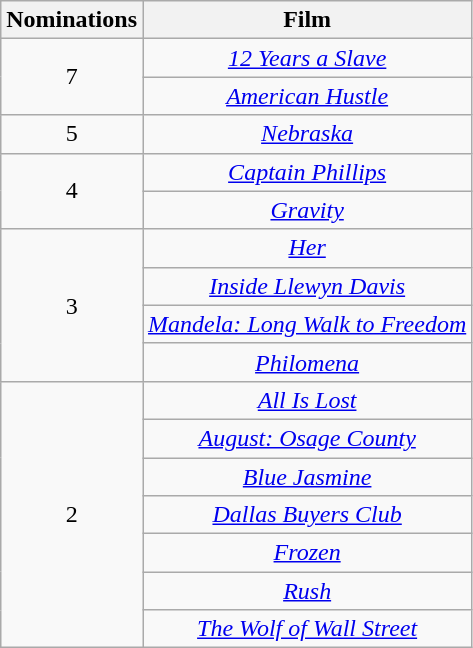<table class="wikitable" style="text-align: center">
<tr>
<th scope="col" width="55">Nominations</th>
<th scope="col" align="center">Film</th>
</tr>
<tr>
<td rowspan=2 style="text-align:center">7</td>
<td><em><a href='#'>12 Years a Slave</a></em></td>
</tr>
<tr>
<td><em><a href='#'>American Hustle</a></em></td>
</tr>
<tr>
<td align="center">5</td>
<td><em><a href='#'>Nebraska</a></em></td>
</tr>
<tr>
<td rowspan=2 style="text-align:center">4</td>
<td><em><a href='#'>Captain Phillips</a></em></td>
</tr>
<tr>
<td><em><a href='#'>Gravity</a></em></td>
</tr>
<tr>
<td rowspan=4 style="text-align:center">3</td>
<td><em><a href='#'>Her</a></em></td>
</tr>
<tr>
<td><em><a href='#'>Inside Llewyn Davis</a></em></td>
</tr>
<tr>
<td><em><a href='#'>Mandela: Long Walk to Freedom</a></em></td>
</tr>
<tr>
<td><em><a href='#'>Philomena</a></em></td>
</tr>
<tr>
<td rowspan=7 style="text-align:center">2</td>
<td><em><a href='#'>All Is Lost</a></em></td>
</tr>
<tr>
<td><em><a href='#'>August: Osage County</a></em></td>
</tr>
<tr>
<td><em><a href='#'>Blue Jasmine</a></em></td>
</tr>
<tr>
<td><em><a href='#'>Dallas Buyers Club</a></em></td>
</tr>
<tr>
<td><em><a href='#'>Frozen</a></em></td>
</tr>
<tr>
<td><em><a href='#'>Rush</a></em></td>
</tr>
<tr>
<td><em><a href='#'>The Wolf of Wall Street</a></em></td>
</tr>
</table>
